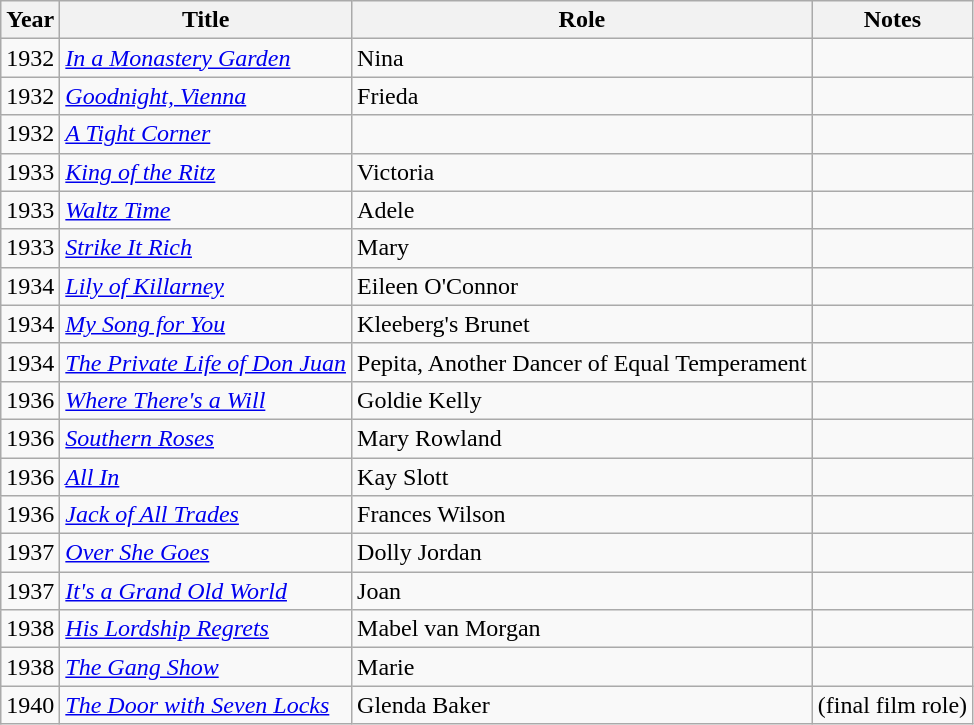<table class="wikitable">
<tr>
<th>Year</th>
<th>Title</th>
<th>Role</th>
<th>Notes</th>
</tr>
<tr>
<td>1932</td>
<td><em><a href='#'>In a Monastery Garden</a></em></td>
<td>Nina</td>
<td></td>
</tr>
<tr>
<td>1932</td>
<td><em><a href='#'>Goodnight, Vienna</a></em></td>
<td>Frieda</td>
<td></td>
</tr>
<tr>
<td>1932</td>
<td><em><a href='#'>A Tight Corner</a></em></td>
<td></td>
<td></td>
</tr>
<tr>
<td>1933</td>
<td><em><a href='#'>King of the Ritz</a></em></td>
<td>Victoria</td>
<td></td>
</tr>
<tr>
<td>1933</td>
<td><em><a href='#'>Waltz Time</a></em></td>
<td>Adele</td>
<td></td>
</tr>
<tr>
<td>1933</td>
<td><em><a href='#'>Strike It Rich</a></em></td>
<td>Mary</td>
<td></td>
</tr>
<tr>
<td>1934</td>
<td><em><a href='#'>Lily of Killarney</a></em></td>
<td>Eileen O'Connor</td>
<td></td>
</tr>
<tr>
<td>1934</td>
<td><em><a href='#'>My Song for You</a></em></td>
<td>Kleeberg's Brunet</td>
<td></td>
</tr>
<tr>
<td>1934</td>
<td><em><a href='#'>The Private Life of Don Juan</a></em></td>
<td>Pepita, Another Dancer of Equal Temperament</td>
<td></td>
</tr>
<tr>
<td>1936</td>
<td><em><a href='#'>Where There's a Will</a></em></td>
<td>Goldie Kelly</td>
<td></td>
</tr>
<tr>
<td>1936</td>
<td><em><a href='#'>Southern Roses</a></em></td>
<td>Mary Rowland</td>
<td></td>
</tr>
<tr>
<td>1936</td>
<td><em><a href='#'>All In</a></em></td>
<td>Kay Slott</td>
<td></td>
</tr>
<tr>
<td>1936</td>
<td><em><a href='#'>Jack of All Trades</a></em></td>
<td>Frances Wilson</td>
<td></td>
</tr>
<tr>
<td>1937</td>
<td><em><a href='#'>Over She Goes</a></em></td>
<td>Dolly Jordan</td>
<td></td>
</tr>
<tr>
<td>1937</td>
<td><em><a href='#'>It's a Grand Old World</a></em></td>
<td>Joan</td>
<td></td>
</tr>
<tr>
<td>1938</td>
<td><em><a href='#'>His Lordship Regrets</a></em></td>
<td>Mabel van Morgan</td>
<td></td>
</tr>
<tr>
<td>1938</td>
<td><em><a href='#'>The Gang Show</a></em></td>
<td>Marie</td>
<td></td>
</tr>
<tr>
<td>1940</td>
<td><em><a href='#'>The Door with Seven Locks</a></em></td>
<td>Glenda Baker</td>
<td>(final film role)</td>
</tr>
</table>
